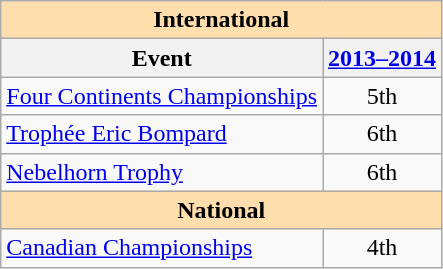<table class="wikitable" style="text-align:center">
<tr>
<th style="background-color: #ffdead; " colspan=2 align=center>International</th>
</tr>
<tr>
<th>Event</th>
<th><a href='#'>2013–2014</a></th>
</tr>
<tr>
<td align=left><a href='#'>Four Continents Championships</a></td>
<td>5th</td>
</tr>
<tr>
<td align=left> <a href='#'>Trophée Eric Bompard</a></td>
<td>6th</td>
</tr>
<tr>
<td align=left><a href='#'>Nebelhorn Trophy</a></td>
<td>6th</td>
</tr>
<tr>
<th style="background-color: #ffdead; " colspan=2 align=center>National</th>
</tr>
<tr>
<td align=left><a href='#'>Canadian Championships</a></td>
<td>4th</td>
</tr>
</table>
